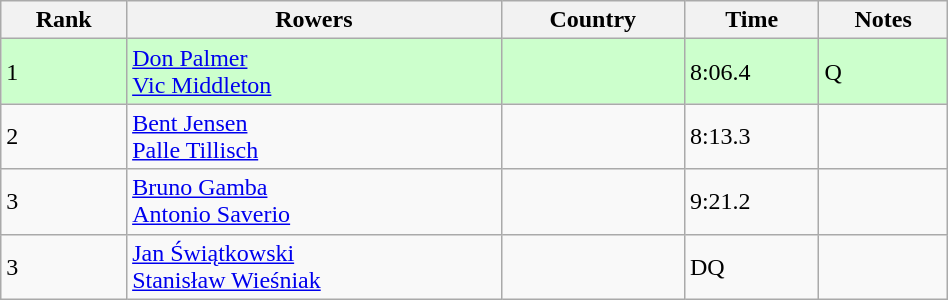<table class="wikitable" width=50%>
<tr>
<th>Rank</th>
<th>Rowers</th>
<th>Country</th>
<th>Time</th>
<th>Notes</th>
</tr>
<tr bgcolor=ccffcc>
<td>1</td>
<td><a href='#'>Don Palmer</a><br><a href='#'>Vic Middleton</a></td>
<td></td>
<td>8:06.4</td>
<td>Q</td>
</tr>
<tr>
<td>2</td>
<td><a href='#'>Bent Jensen</a><br><a href='#'>Palle Tillisch</a></td>
<td></td>
<td>8:13.3</td>
<td></td>
</tr>
<tr>
<td>3</td>
<td><a href='#'>Bruno Gamba</a><br><a href='#'>Antonio Saverio</a></td>
<td></td>
<td>9:21.2</td>
<td></td>
</tr>
<tr>
<td>3</td>
<td><a href='#'>Jan Świątkowski</a><br><a href='#'>Stanisław Wieśniak</a></td>
<td></td>
<td>DQ</td>
<td></td>
</tr>
</table>
